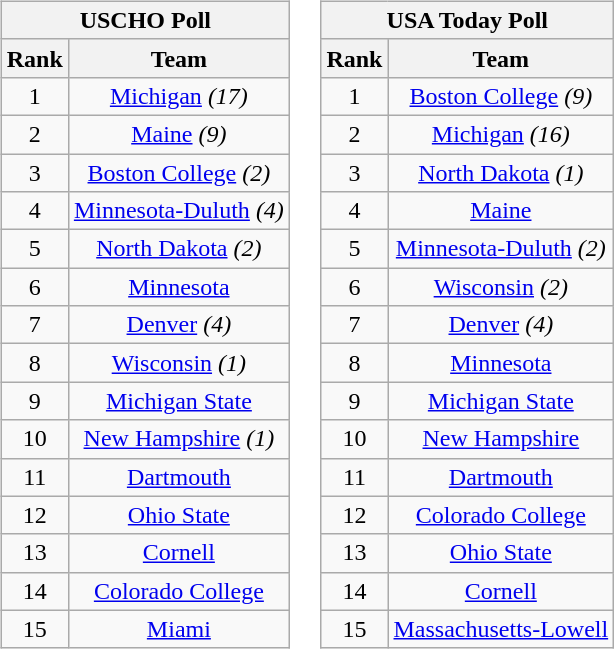<table>
<tr style="vertical-align:top;">
<td><br><table class="wikitable" style="text-align:center;">
<tr>
<th colspan=2><strong>USCHO Poll</strong></th>
</tr>
<tr>
<th>Rank</th>
<th>Team</th>
</tr>
<tr>
<td>1</td>
<td><a href='#'>Michigan</a> <em>(17)</em></td>
</tr>
<tr>
<td>2</td>
<td><a href='#'>Maine</a> <em>(9)</em></td>
</tr>
<tr>
<td>3</td>
<td><a href='#'>Boston College</a> <em>(2)</em></td>
</tr>
<tr>
<td>4</td>
<td><a href='#'>Minnesota-Duluth</a> <em>(4)</em></td>
</tr>
<tr>
<td>5</td>
<td><a href='#'>North Dakota</a> <em>(2)</em></td>
</tr>
<tr>
<td>6</td>
<td><a href='#'>Minnesota</a></td>
</tr>
<tr>
<td>7</td>
<td><a href='#'>Denver</a> <em>(4)</em></td>
</tr>
<tr>
<td>8</td>
<td><a href='#'>Wisconsin</a> <em>(1)</em></td>
</tr>
<tr>
<td>9</td>
<td><a href='#'>Michigan State</a></td>
</tr>
<tr>
<td>10</td>
<td><a href='#'>New Hampshire</a> <em>(1)</em></td>
</tr>
<tr>
<td>11</td>
<td><a href='#'>Dartmouth</a></td>
</tr>
<tr>
<td>12</td>
<td><a href='#'>Ohio State</a></td>
</tr>
<tr>
<td>13</td>
<td><a href='#'>Cornell</a></td>
</tr>
<tr>
<td>14</td>
<td><a href='#'>Colorado College</a></td>
</tr>
<tr>
<td>15</td>
<td><a href='#'>Miami</a></td>
</tr>
</table>
</td>
<td><br><table class="wikitable" style="text-align:center;">
<tr>
<th colspan=2><strong>USA Today Poll</strong></th>
</tr>
<tr>
<th>Rank</th>
<th>Team</th>
</tr>
<tr>
<td>1</td>
<td><a href='#'>Boston College</a> <em>(9)</em></td>
</tr>
<tr>
<td>2</td>
<td><a href='#'>Michigan</a> <em>(16)</em></td>
</tr>
<tr>
<td>3</td>
<td><a href='#'>North Dakota</a> <em>(1)</em></td>
</tr>
<tr>
<td>4</td>
<td><a href='#'>Maine</a></td>
</tr>
<tr>
<td>5</td>
<td><a href='#'>Minnesota-Duluth</a> <em>(2)</em></td>
</tr>
<tr>
<td>6</td>
<td><a href='#'>Wisconsin</a> <em>(2)</em></td>
</tr>
<tr>
<td>7</td>
<td><a href='#'>Denver</a> <em>(4)</em></td>
</tr>
<tr>
<td>8</td>
<td><a href='#'>Minnesota</a></td>
</tr>
<tr>
<td>9</td>
<td><a href='#'>Michigan State</a></td>
</tr>
<tr>
<td>10</td>
<td><a href='#'>New Hampshire</a></td>
</tr>
<tr>
<td>11</td>
<td><a href='#'>Dartmouth</a></td>
</tr>
<tr>
<td>12</td>
<td><a href='#'>Colorado College</a></td>
</tr>
<tr>
<td>13</td>
<td><a href='#'>Ohio State</a></td>
</tr>
<tr>
<td>14</td>
<td><a href='#'>Cornell</a></td>
</tr>
<tr>
<td>15</td>
<td><a href='#'>Massachusetts-Lowell</a></td>
</tr>
</table>
</td>
</tr>
</table>
